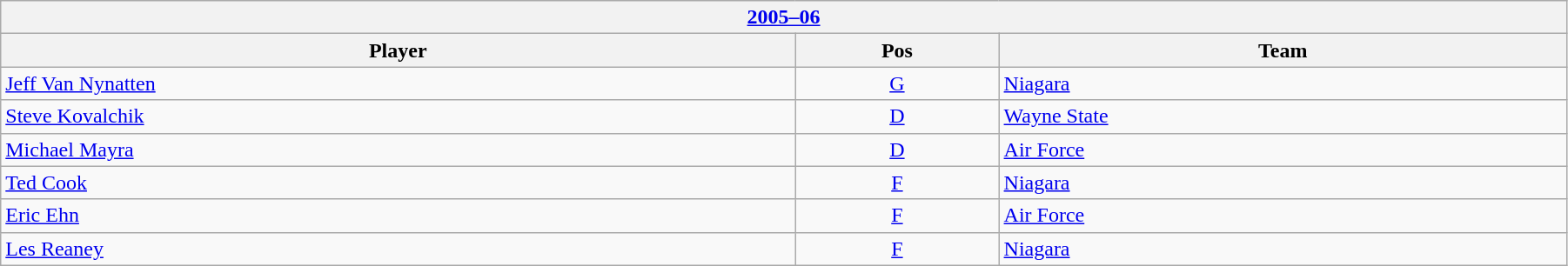<table class="wikitable" width=95%>
<tr>
<th colspan=3><a href='#'>2005–06</a></th>
</tr>
<tr>
<th>Player</th>
<th>Pos</th>
<th>Team</th>
</tr>
<tr>
<td><a href='#'>Jeff Van Nynatten</a></td>
<td style="text-align:center;"><a href='#'>G</a></td>
<td><a href='#'>Niagara</a></td>
</tr>
<tr>
<td><a href='#'>Steve Kovalchik</a></td>
<td style="text-align:center;"><a href='#'>D</a></td>
<td><a href='#'>Wayne State</a></td>
</tr>
<tr>
<td><a href='#'>Michael Mayra</a></td>
<td style="text-align:center;"><a href='#'>D</a></td>
<td><a href='#'>Air Force</a></td>
</tr>
<tr>
<td><a href='#'>Ted Cook</a></td>
<td style="text-align:center;"><a href='#'>F</a></td>
<td><a href='#'>Niagara</a></td>
</tr>
<tr>
<td><a href='#'>Eric Ehn</a></td>
<td style="text-align:center;"><a href='#'>F</a></td>
<td><a href='#'>Air Force</a></td>
</tr>
<tr>
<td><a href='#'>Les Reaney</a></td>
<td style="text-align:center;"><a href='#'>F</a></td>
<td><a href='#'>Niagara</a></td>
</tr>
</table>
